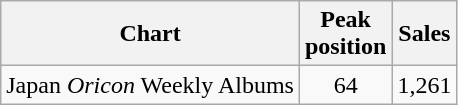<table class="wikitable sortable">
<tr>
<th>Chart</th>
<th>Peak<br>position</th>
<th>Sales</th>
</tr>
<tr>
<td>Japan <em>Oricon</em> Weekly Albums</td>
<td style="text-align:center;">64</td>
<td style="text-align:center;">1,261</td>
</tr>
</table>
